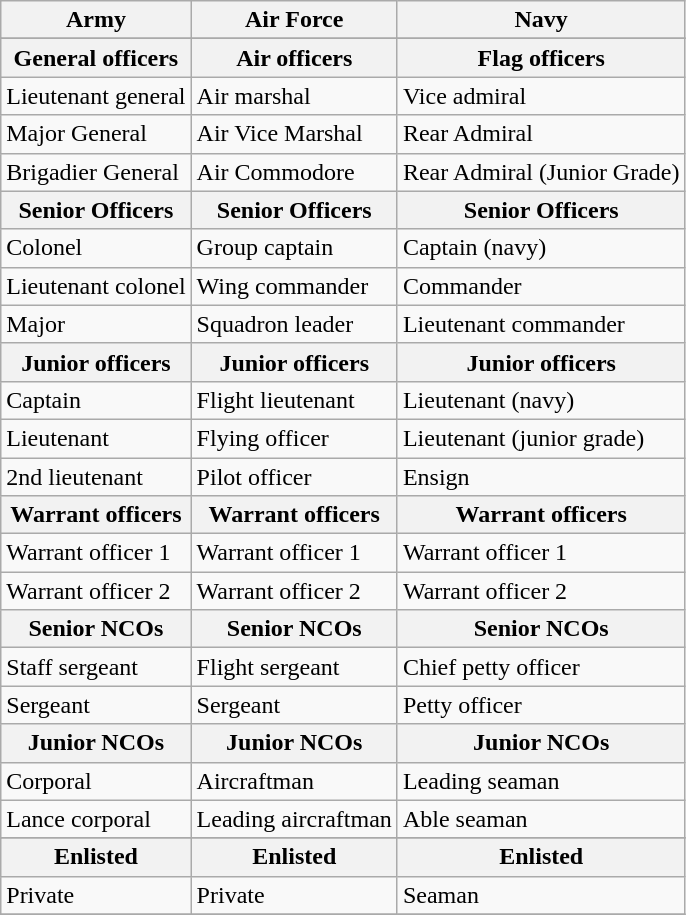<table class="wikitable">
<tr>
<th>Army</th>
<th>Air Force</th>
<th>Navy</th>
</tr>
<tr>
</tr>
<tr>
<th>General officers</th>
<th>Air officers</th>
<th>Flag officers</th>
</tr>
<tr>
<td>Lieutenant general</td>
<td>Air marshal</td>
<td>Vice admiral</td>
</tr>
<tr>
<td>Major General</td>
<td>Air Vice Marshal</td>
<td>Rear Admiral</td>
</tr>
<tr>
<td>Brigadier General</td>
<td>Air Commodore</td>
<td>Rear Admiral (Junior Grade)</td>
</tr>
<tr>
<th>Senior Officers</th>
<th>Senior Officers</th>
<th>Senior Officers</th>
</tr>
<tr>
<td>Colonel</td>
<td>Group captain</td>
<td>Captain (navy)</td>
</tr>
<tr>
<td>Lieutenant colonel</td>
<td>Wing commander</td>
<td>Commander</td>
</tr>
<tr>
<td>Major</td>
<td>Squadron leader</td>
<td>Lieutenant commander</td>
</tr>
<tr>
<th>Junior officers</th>
<th>Junior officers</th>
<th>Junior officers</th>
</tr>
<tr>
<td>Captain</td>
<td>Flight lieutenant</td>
<td>Lieutenant (navy)</td>
</tr>
<tr>
<td>Lieutenant</td>
<td>Flying officer</td>
<td>Lieutenant (junior grade)</td>
</tr>
<tr>
<td>2nd lieutenant</td>
<td>Pilot officer</td>
<td>Ensign</td>
</tr>
<tr>
<th>Warrant officers</th>
<th>Warrant officers</th>
<th>Warrant officers</th>
</tr>
<tr>
<td>Warrant officer 1</td>
<td>Warrant officer 1</td>
<td>Warrant officer 1</td>
</tr>
<tr>
<td>Warrant officer 2</td>
<td>Warrant officer 2</td>
<td>Warrant officer 2</td>
</tr>
<tr>
<th>Senior NCOs</th>
<th>Senior NCOs</th>
<th>Senior NCOs</th>
</tr>
<tr>
<td>Staff sergeant</td>
<td>Flight sergeant</td>
<td>Chief petty officer</td>
</tr>
<tr>
<td>Sergeant</td>
<td>Sergeant</td>
<td>Petty officer</td>
</tr>
<tr>
<th>Junior NCOs</th>
<th>Junior NCOs</th>
<th>Junior NCOs</th>
</tr>
<tr>
<td>Corporal</td>
<td>Aircraftman</td>
<td>Leading seaman</td>
</tr>
<tr>
<td>Lance corporal</td>
<td>Leading aircraftman</td>
<td>Able seaman</td>
</tr>
<tr>
</tr>
<tr>
<th>Enlisted</th>
<th>Enlisted</th>
<th>Enlisted</th>
</tr>
<tr>
<td>Private</td>
<td>Private</td>
<td>Seaman</td>
</tr>
<tr>
</tr>
</table>
